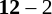<table - style=font-size:90%>
<tr>
<td align=right><strong></strong></td>
<td align=center><strong>12</strong> – 2</td>
<td></td>
</tr>
</table>
